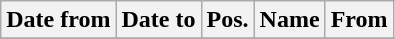<table class="wikitable">
<tr>
<th>Date from</th>
<th>Date to</th>
<th>Pos.</th>
<th>Name</th>
<th>From</th>
</tr>
<tr>
</tr>
</table>
